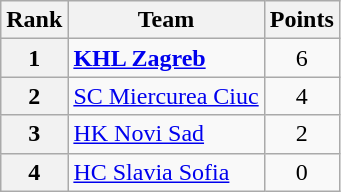<table class="wikitable" style="text-align: center;">
<tr>
<th>Rank</th>
<th>Team</th>
<th>Points</th>
</tr>
<tr>
<th>1</th>
<td style="text-align: left;"> <strong><a href='#'>KHL Zagreb</a></strong></td>
<td>6</td>
</tr>
<tr>
<th>2</th>
<td style="text-align: left;"> <a href='#'>SC Miercurea Ciuc</a></td>
<td>4</td>
</tr>
<tr>
<th>3</th>
<td style="text-align: left;"> <a href='#'>HK Novi Sad</a></td>
<td>2</td>
</tr>
<tr>
<th>4</th>
<td style="text-align: left;"> <a href='#'>HC Slavia Sofia</a></td>
<td>0</td>
</tr>
</table>
